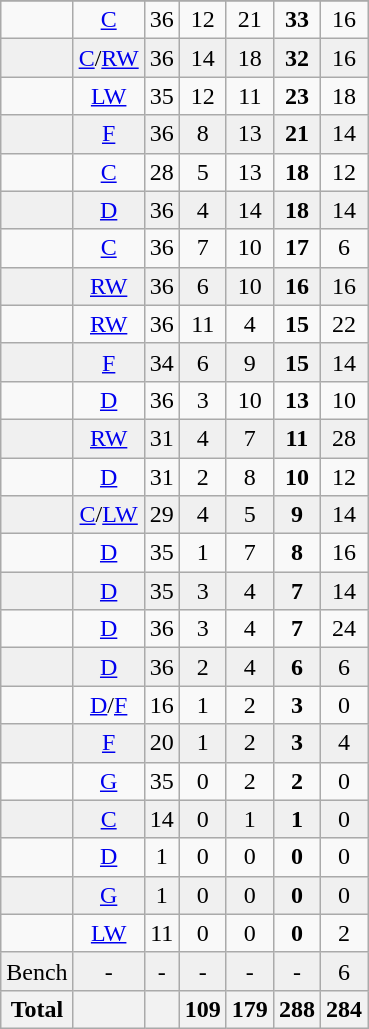<table class="wikitable sortable">
<tr align="center">
</tr>
<tr align="center" bgcolor="">
<td></td>
<td><a href='#'>C</a></td>
<td>36</td>
<td>12</td>
<td>21</td>
<td><strong>33</strong></td>
<td>16</td>
</tr>
<tr align="center" bgcolor="f0f0f0">
<td></td>
<td><a href='#'>C</a>/<a href='#'>RW</a></td>
<td>36</td>
<td>14</td>
<td>18</td>
<td><strong>32</strong></td>
<td>16</td>
</tr>
<tr align="center" bgcolor="">
<td></td>
<td><a href='#'>LW</a></td>
<td>35</td>
<td>12</td>
<td>11</td>
<td><strong>23</strong></td>
<td>18</td>
</tr>
<tr align="center" bgcolor="f0f0f0">
<td></td>
<td><a href='#'>F</a></td>
<td>36</td>
<td>8</td>
<td>13</td>
<td><strong>21</strong></td>
<td>14</td>
</tr>
<tr align="center" bgcolor="">
<td></td>
<td><a href='#'>C</a></td>
<td>28</td>
<td>5</td>
<td>13</td>
<td><strong>18</strong></td>
<td>12</td>
</tr>
<tr align="center" bgcolor="f0f0f0">
<td></td>
<td><a href='#'>D</a></td>
<td>36</td>
<td>4</td>
<td>14</td>
<td><strong>18</strong></td>
<td>14</td>
</tr>
<tr align="center" bgcolor="">
<td></td>
<td><a href='#'>C</a></td>
<td>36</td>
<td>7</td>
<td>10</td>
<td><strong>17</strong></td>
<td>6</td>
</tr>
<tr align="center" bgcolor="f0f0f0">
<td></td>
<td><a href='#'>RW</a></td>
<td>36</td>
<td>6</td>
<td>10</td>
<td><strong>16</strong></td>
<td>16</td>
</tr>
<tr align="center" bgcolor="">
<td></td>
<td><a href='#'>RW</a></td>
<td>36</td>
<td>11</td>
<td>4</td>
<td><strong>15</strong></td>
<td>22</td>
</tr>
<tr align="center" bgcolor="f0f0f0">
<td></td>
<td><a href='#'>F</a></td>
<td>34</td>
<td>6</td>
<td>9</td>
<td><strong>15</strong></td>
<td>14</td>
</tr>
<tr align="center" bgcolor="">
<td></td>
<td><a href='#'>D</a></td>
<td>36</td>
<td>3</td>
<td>10</td>
<td><strong>13</strong></td>
<td>10</td>
</tr>
<tr align="center" bgcolor="f0f0f0">
<td></td>
<td><a href='#'>RW</a></td>
<td>31</td>
<td>4</td>
<td>7</td>
<td><strong>11</strong></td>
<td>28</td>
</tr>
<tr align="center" bgcolor="">
<td></td>
<td><a href='#'>D</a></td>
<td>31</td>
<td>2</td>
<td>8</td>
<td><strong>10</strong></td>
<td>12</td>
</tr>
<tr align="center" bgcolor="f0f0f0">
<td></td>
<td><a href='#'>C</a>/<a href='#'>LW</a></td>
<td>29</td>
<td>4</td>
<td>5</td>
<td><strong>9</strong></td>
<td>14</td>
</tr>
<tr align="center" bgcolor="">
<td></td>
<td><a href='#'>D</a></td>
<td>35</td>
<td>1</td>
<td>7</td>
<td><strong>8</strong></td>
<td>16</td>
</tr>
<tr align="center" bgcolor="f0f0f0">
<td></td>
<td><a href='#'>D</a></td>
<td>35</td>
<td>3</td>
<td>4</td>
<td><strong>7</strong></td>
<td>14</td>
</tr>
<tr align="center" bgcolor="">
<td></td>
<td><a href='#'>D</a></td>
<td>36</td>
<td>3</td>
<td>4</td>
<td><strong>7</strong></td>
<td>24</td>
</tr>
<tr align="center" bgcolor="f0f0f0">
<td></td>
<td><a href='#'>D</a></td>
<td>36</td>
<td>2</td>
<td>4</td>
<td><strong>6</strong></td>
<td>6</td>
</tr>
<tr align="center" bgcolor="">
<td></td>
<td><a href='#'>D</a>/<a href='#'>F</a></td>
<td>16</td>
<td>1</td>
<td>2</td>
<td><strong>3</strong></td>
<td>0</td>
</tr>
<tr align="center" bgcolor="f0f0f0">
<td></td>
<td><a href='#'>F</a></td>
<td>20</td>
<td>1</td>
<td>2</td>
<td><strong>3</strong></td>
<td>4</td>
</tr>
<tr align="center" bgcolor="">
<td></td>
<td><a href='#'>G</a></td>
<td>35</td>
<td>0</td>
<td>2</td>
<td><strong>2</strong></td>
<td>0</td>
</tr>
<tr align="center" bgcolor="f0f0f0">
<td></td>
<td><a href='#'>C</a></td>
<td>14</td>
<td>0</td>
<td>1</td>
<td><strong>1</strong></td>
<td>0</td>
</tr>
<tr align="center" bgcolor="">
<td></td>
<td><a href='#'>D</a></td>
<td>1</td>
<td>0</td>
<td>0</td>
<td><strong>0</strong></td>
<td>0</td>
</tr>
<tr align="center" bgcolor="f0f0f0">
<td></td>
<td><a href='#'>G</a></td>
<td>1</td>
<td>0</td>
<td>0</td>
<td><strong>0</strong></td>
<td>0</td>
</tr>
<tr align="center" bgcolor="">
<td></td>
<td><a href='#'>LW</a></td>
<td>11</td>
<td>0</td>
<td>0</td>
<td><strong>0</strong></td>
<td>2</td>
</tr>
<tr align="center" bgcolor="f0f0f0">
<td>Bench</td>
<td>-</td>
<td>-</td>
<td>-</td>
<td>-</td>
<td>-</td>
<td>6</td>
</tr>
<tr>
<th>Total</th>
<th></th>
<th></th>
<th>109</th>
<th>179</th>
<th>288</th>
<th>284</th>
</tr>
</table>
